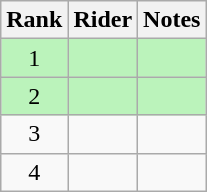<table class="wikitable sortable"  style="text-align:center">
<tr>
<th>Rank</th>
<th>Rider</th>
<th>Notes</th>
</tr>
<tr bgcolor=#bbf3bb>
<td>1</td>
<td align="left"></td>
<td></td>
</tr>
<tr bgcolor=#bbf3bb>
<td>2</td>
<td align="left"></td>
<td></td>
</tr>
<tr>
<td>3</td>
<td align="left"></td>
<td></td>
</tr>
<tr>
<td>4</td>
<td align="left"></td>
<td></td>
</tr>
</table>
